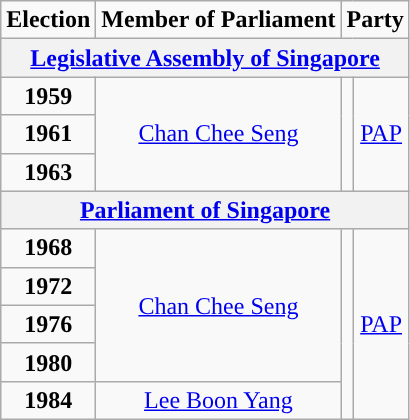<table class="wikitable" align="center" style="text-align:center">
<tr>
<td><strong>Election </strong></td>
<td><strong>Member of Parliament</strong></td>
<td colspan="2"><strong>Party</strong></td>
</tr>
<tr>
<th colspan="4"><a href='#'>Legislative Assembly of Singapore</a></th>
</tr>
<tr>
<td><strong>1959</strong></td>
<td rowspan="3"><a href='#'>Chan Chee Seng</a></td>
<td rowspan="3"></td>
<td rowspan="3"><a href='#'>PAP</a></td>
</tr>
<tr>
<td><strong>1961</strong></td>
</tr>
<tr>
<td><strong>1963</strong></td>
</tr>
<tr>
<th colspan="4"><a href='#'>Parliament of Singapore</a></th>
</tr>
<tr>
<td><strong>1968</strong></td>
<td rowspan="4"><a href='#'>Chan Chee Seng</a></td>
<td rowspan="5"></td>
<td rowspan="5"><a href='#'>PAP</a></td>
</tr>
<tr>
<td><strong>1972</strong></td>
</tr>
<tr>
<td><strong>1976</strong></td>
</tr>
<tr>
<td><strong>1980</strong></td>
</tr>
<tr>
<td><strong>1984</strong></td>
<td><a href='#'>Lee Boon Yang</a></td>
</tr>
</table>
